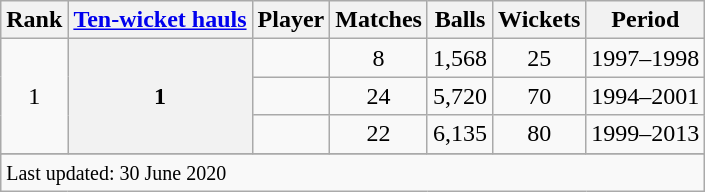<table class="wikitable plainrowheaders sortable">
<tr>
<th scope=col>Rank</th>
<th scope=col><a href='#'>Ten-wicket hauls</a></th>
<th scope=col>Player</th>
<th scope=col>Matches</th>
<th scope=col>Balls</th>
<th scope=col>Wickets</th>
<th scope=col>Period</th>
</tr>
<tr>
<td align=center rowspan=3>1</td>
<th scope=row style=text-align:center; rowspan=3>1</th>
<td></td>
<td align=center>8</td>
<td align=center>1,568</td>
<td align=center>25</td>
<td>1997–1998</td>
</tr>
<tr>
<td></td>
<td align=center>24</td>
<td align=center>5,720</td>
<td align=center>70</td>
<td>1994–2001</td>
</tr>
<tr>
<td></td>
<td align=center>22</td>
<td align=center>6,135</td>
<td align=center>80</td>
<td>1999–2013</td>
</tr>
<tr>
</tr>
<tr class=sortbottom>
<td colspan=7><small>Last updated: 30 June 2020</small></td>
</tr>
</table>
